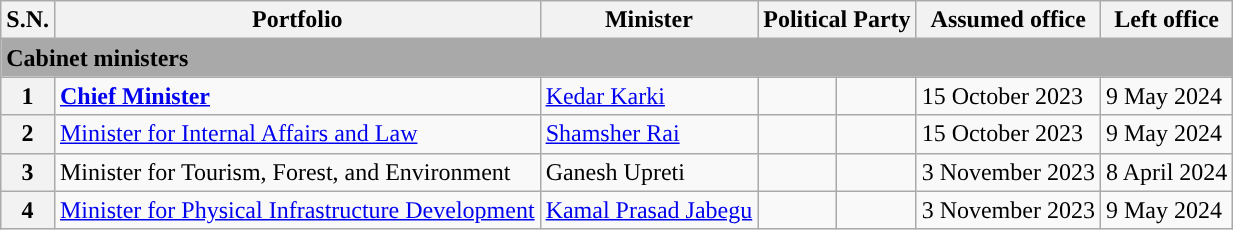<table class="wikitable">
<tr>
<th>S.N.</th>
<th>Portfolio</th>
<th>Minister<br></th>
<th colspan="2">Political Party</th>
<th>Assumed office</th>
<th>Left office</th>
</tr>
<tr>
<td colspan="7" bgcolor="darkgrey"><strong>Cabinet ministers</strong></td>
</tr>
<tr>
<th>1</th>
<td><strong><a href='#'>Chief Minister</a><br></strong></td>
<td><a href='#'>Kedar Karki</a><br></td>
<td></td>
<td></td>
<td>15 October 2023</td>
<td>9 May 2024</td>
</tr>
<tr>
<th>2</th>
<td><a href='#'>Minister for Internal Affairs and Law</a></td>
<td><a href='#'>Shamsher Rai</a><br></td>
<td></td>
<td></td>
<td>15 October 2023</td>
<td>9 May 2024</td>
</tr>
<tr>
<th>3</th>
<td>Minister for Tourism, Forest, and Environment</td>
<td>Ganesh Upreti<br></td>
<td></td>
<td></td>
<td>3 November 2023</td>
<td>8 April 2024</td>
</tr>
<tr>
<th>4</th>
<td><a href='#'>Minister for Physical Infrastructure Development</a></td>
<td><a href='#'>Kamal Prasad Jabegu</a><br></td>
<td></td>
<td></td>
<td>3 November 2023</td>
<td>9 May 2024</td>
</tr>
</table>
